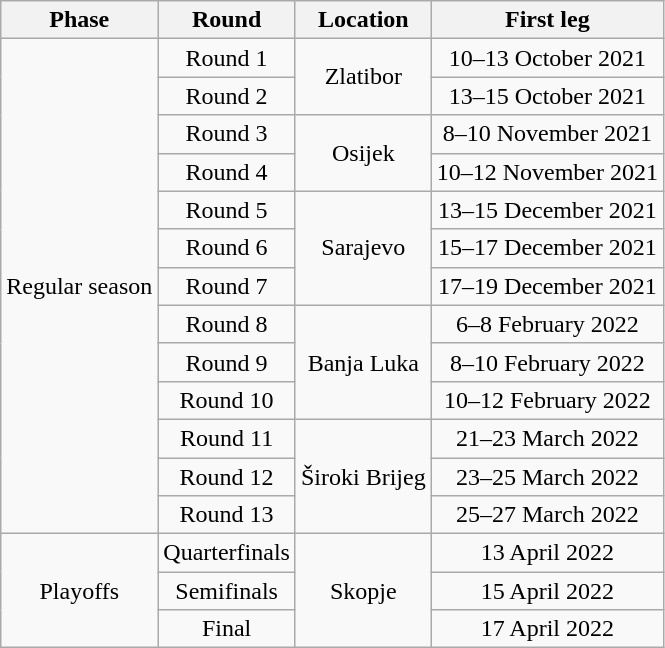<table class="wikitable" style="text-align:center">
<tr>
<th>Phase</th>
<th>Round</th>
<th>Location</th>
<th>First leg</th>
</tr>
<tr>
<td rowspan="13">Regular season</td>
<td>Round 1</td>
<td rowspan="2">Zlatibor</td>
<td>10–13 October 2021</td>
</tr>
<tr>
<td>Round 2</td>
<td>13–15 October 2021</td>
</tr>
<tr>
<td>Round 3</td>
<td rowspan="2">Osijek</td>
<td>8–10 November 2021</td>
</tr>
<tr>
<td>Round 4</td>
<td>10–12 November 2021</td>
</tr>
<tr>
<td>Round 5</td>
<td rowspan="3">Sarajevo</td>
<td>13–15 December 2021</td>
</tr>
<tr>
<td>Round 6</td>
<td>15–17 December 2021</td>
</tr>
<tr>
<td>Round 7</td>
<td>17–19 December 2021</td>
</tr>
<tr>
<td>Round 8</td>
<td rowspan="3">Banja Luka</td>
<td>6–8 February 2022</td>
</tr>
<tr>
<td>Round 9</td>
<td>8–10 February 2022</td>
</tr>
<tr>
<td>Round 10</td>
<td>10–12 February 2022</td>
</tr>
<tr>
<td>Round 11</td>
<td rowspan="3">Široki Brijeg</td>
<td>21–23 March 2022</td>
</tr>
<tr>
<td>Round 12</td>
<td>23–25 March 2022</td>
</tr>
<tr>
<td>Round 13</td>
<td>25–27 March 2022</td>
</tr>
<tr>
<td rowspan="3">Playoffs</td>
<td>Quarterfinals</td>
<td rowspan="3">Skopje</td>
<td>13 April 2022</td>
</tr>
<tr>
<td>Semifinals</td>
<td>15 April 2022</td>
</tr>
<tr>
<td>Final</td>
<td>17 April 2022</td>
</tr>
</table>
